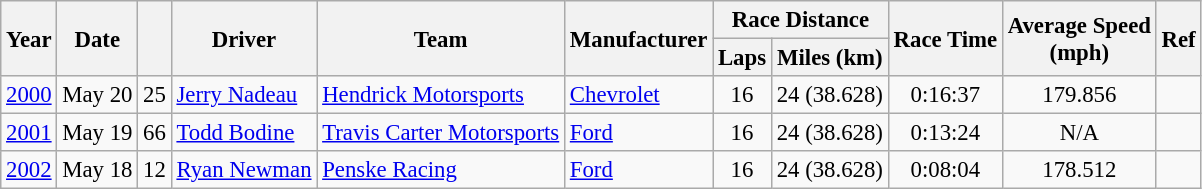<table class="wikitable" style="font-size: 95%;">
<tr>
<th rowspan="2">Year</th>
<th rowspan="2">Date</th>
<th rowspan="2"></th>
<th rowspan="2">Driver</th>
<th rowspan="2">Team</th>
<th rowspan="2">Manufacturer</th>
<th colspan="2">Race Distance</th>
<th rowspan="2">Race Time</th>
<th rowspan="2">Average Speed<br>(mph)</th>
<th rowspan="2">Ref</th>
</tr>
<tr>
<th>Laps</th>
<th>Miles (km)</th>
</tr>
<tr>
<td><a href='#'>2000</a></td>
<td>May 20</td>
<td align="center">25</td>
<td><a href='#'>Jerry Nadeau</a></td>
<td><a href='#'>Hendrick Motorsports</a></td>
<td><a href='#'>Chevrolet</a></td>
<td align=center>16</td>
<td align=center>24 (38.628)</td>
<td align="center">0:16:37</td>
<td align="center">179.856</td>
<td align="center"></td>
</tr>
<tr>
<td><a href='#'>2001</a></td>
<td>May 19</td>
<td align="center">66</td>
<td><a href='#'>Todd Bodine</a></td>
<td><a href='#'>Travis Carter Motorsports</a></td>
<td><a href='#'>Ford</a></td>
<td align=center>16</td>
<td align=center>24 (38.628)</td>
<td align="center">0:13:24</td>
<td align="center">N/A</td>
<td align="center"></td>
</tr>
<tr>
<td><a href='#'>2002</a></td>
<td>May 18</td>
<td align="center">12</td>
<td><a href='#'>Ryan Newman</a></td>
<td><a href='#'>Penske Racing</a></td>
<td><a href='#'>Ford</a></td>
<td align=center>16</td>
<td align=center>24 (38.628)</td>
<td align="center">0:08:04</td>
<td align="center">178.512</td>
<td align="center"></td>
</tr>
</table>
